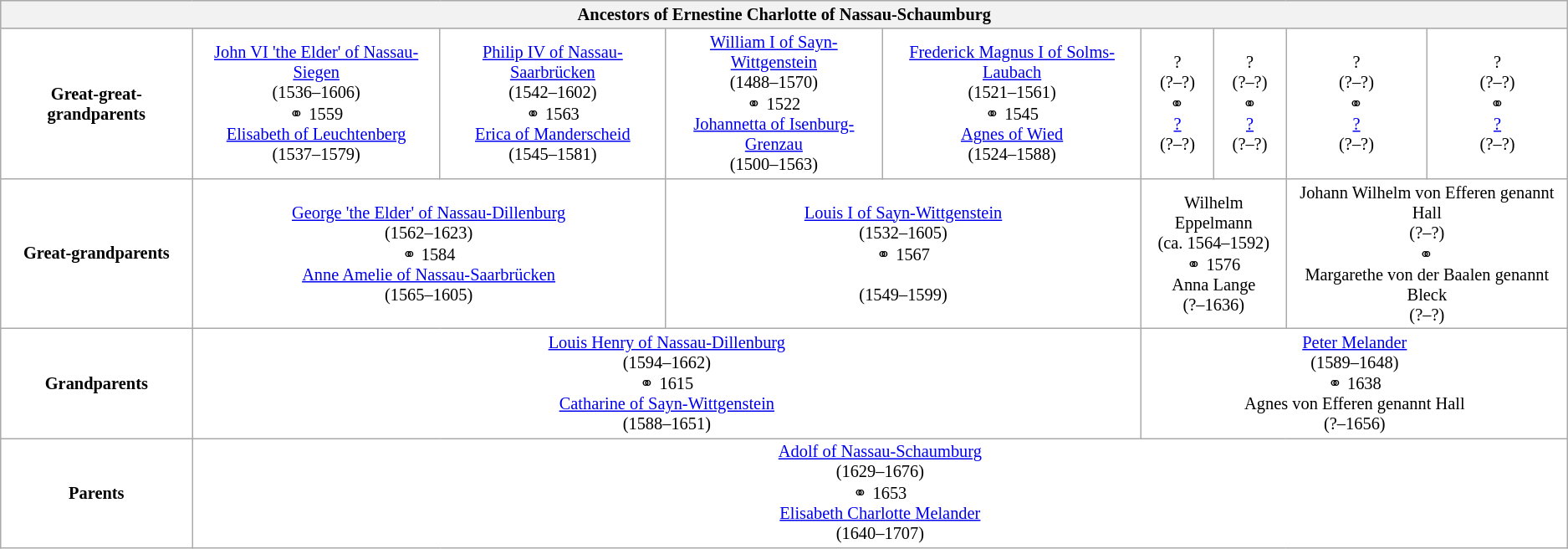<table class="wikitable" style="background:#FFFFFF; font-size:85%; text-align:center">
<tr bgcolor="#E0E0E0">
<th colspan="9">Ancestors of Ernestine Charlotte of Nassau-Schaumburg</th>
</tr>
<tr>
<td><strong>Great-great-grandparents</strong></td>
<td colspan="1"><a href='#'>John VI 'the Elder' of Nassau-Siegen</a><br>(1536–1606)<br>⚭ 1559<br><a href='#'>Elisabeth of Leuchtenberg</a><br>(1537–1579)</td>
<td colspan="1"><a href='#'>Philip IV of Nassau-Saarbrücken</a><br>(1542–1602)<br>⚭ 1563<br><a href='#'>Erica of Manderscheid</a><br>(1545–1581)</td>
<td colspan="1"><a href='#'>William I of Sayn-Wittgenstein</a><br>(1488–1570)<br>⚭ 1522<br><a href='#'>Johannetta of Isenburg-Grenzau</a><br>(1500–1563)</td>
<td colspan="1"><a href='#'>Frederick Magnus I of Solms-Laubach</a><br>(1521–1561)<br>⚭ 1545<br><a href='#'>Agnes of Wied</a><br>(1524–1588)</td>
<td colspan="1">?<br>(?–?)<br>⚭<br><a href='#'>?</a><br>(?–?)</td>
<td colspan="1">?<br>(?–?)<br>⚭<br><a href='#'>?</a><br>(?–?)</td>
<td colspan="1">?<br>(?–?)<br>⚭<br><a href='#'>?</a><br>(?–?)</td>
<td colspan="1">?<br>(?–?)<br>⚭<br><a href='#'>?</a><br>(?–?)</td>
</tr>
<tr>
<td><strong>Great-grandparents</strong></td>
<td colspan="2"><a href='#'>George 'the Elder' of Nassau-Dillenburg</a><br>(1562–1623)<br>⚭ 1584<br><a href='#'>Anne Amelie of Nassau-Saarbrücken</a><br>(1565–1605)</td>
<td colspan="2"><a href='#'>Louis I of Sayn-Wittgenstein</a><br>(1532–1605)<br>⚭ 1567<br><br>(1549–1599)</td>
<td colspan="2">Wilhelm Eppelmann<br>(ca. 1564–1592)<br>⚭ 1576<br>Anna Lange<br>(?–1636)</td>
<td colspan="2">Johann Wilhelm von Efferen genannt Hall<br>(?–?)<br>⚭<br>Margarethe von der Baalen genannt Bleck<br>(?–?)</td>
</tr>
<tr>
<td><strong>Grandparents</strong></td>
<td colspan="4"><a href='#'>Louis Henry of Nassau-Dillenburg</a><br>(1594–1662)<br>⚭ 1615<br><a href='#'>Catharine of Sayn-Wittgenstein</a><br>(1588–1651)</td>
<td colspan="4"><a href='#'>Peter Melander</a><br>(1589–1648)<br>⚭ 1638<br>Agnes von Efferen genannt Hall<br>(?–1656)</td>
</tr>
<tr>
<td><strong>Parents</strong></td>
<td colspan="8"><a href='#'>Adolf of Nassau-Schaumburg</a><br>(1629–1676)<br>⚭ 1653<br><a href='#'>Elisabeth Charlotte Melander</a><br>(1640–1707)</td>
</tr>
</table>
